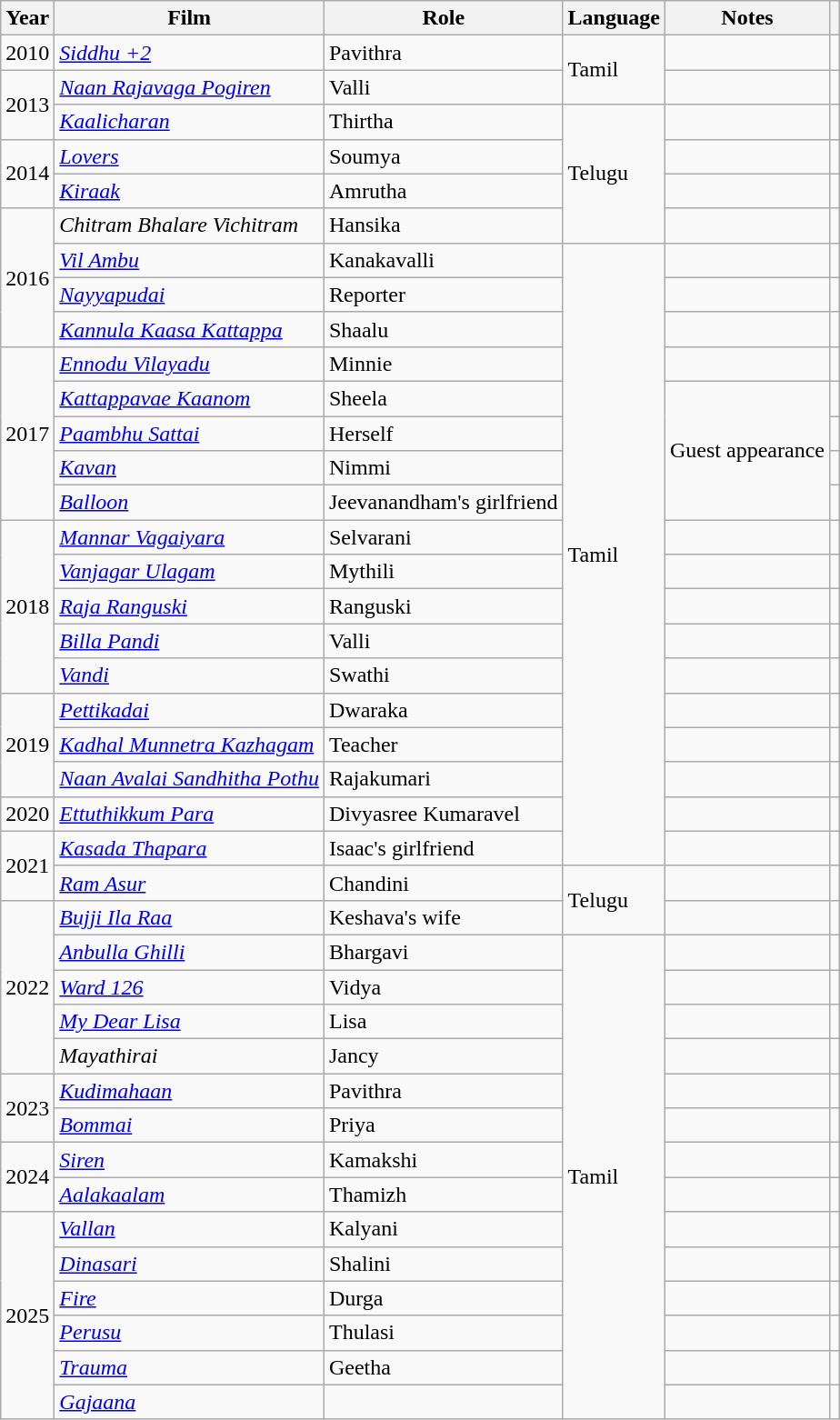<table class="wikitable sortable">
<tr>
<th scope="col">Year</th>
<th scope="col">Film</th>
<th scope="col">Role</th>
<th>Language</th>
<th scope="col" class="unsortable">Notes</th>
<th scope="col" class="unsortable"></th>
</tr>
<tr>
<td>2010</td>
<td><em><a href='#'>Siddhu +2</a></em></td>
<td>Pavithra</td>
<td rowspan="2">Tamil</td>
<td></td>
<td></td>
</tr>
<tr>
<td rowspan="2">2013</td>
<td><em><a href='#'>Naan Rajavaga Pogiren</a></em></td>
<td>Valli</td>
<td></td>
<td></td>
</tr>
<tr>
<td><em><a href='#'>Kaalicharan</a></em></td>
<td>Thirtha</td>
<td rowspan="4">Telugu</td>
<td></td>
<td></td>
</tr>
<tr>
<td rowspan="2">2014</td>
<td><em><a href='#'>Lovers</a></em></td>
<td>Soumya</td>
<td></td>
<td></td>
</tr>
<tr>
<td><em><a href='#'>Kiraak</a></em></td>
<td>Amrutha</td>
<td></td>
<td></td>
</tr>
<tr>
<td rowspan="4">2016</td>
<td><em>Chitram Bhalare Vichitram</em></td>
<td>Hansika</td>
<td></td>
<td></td>
</tr>
<tr>
<td><em><a href='#'>Vil Ambu</a></em></td>
<td>Kanakavalli</td>
<td rowspan="18">Tamil</td>
<td></td>
<td></td>
</tr>
<tr>
<td><em><a href='#'>Nayyapudai</a></em></td>
<td>Reporter</td>
<td></td>
<td></td>
</tr>
<tr>
<td><em><a href='#'>Kannula Kaasa Kattappa</a></em></td>
<td>Shaalu</td>
<td></td>
<td></td>
</tr>
<tr>
<td rowspan="5">2017</td>
<td><em><a href='#'>Ennodu Vilayadu</a></em></td>
<td>Minnie</td>
<td></td>
<td></td>
</tr>
<tr>
<td><em><a href='#'>Kattappavae Kaanom</a></em></td>
<td>Sheela</td>
<td rowspan="4">Guest appearance</td>
<td></td>
</tr>
<tr>
<td><em><a href='#'>Paambhu Sattai</a></em></td>
<td>Herself</td>
<td></td>
</tr>
<tr>
<td><em><a href='#'>Kavan</a></em></td>
<td>Nimmi</td>
<td></td>
</tr>
<tr>
<td><em><a href='#'>Balloon</a></em></td>
<td>Jeevanandham's girlfriend</td>
<td></td>
</tr>
<tr>
<td rowspan="5">2018</td>
<td><em><a href='#'>Mannar Vagaiyara</a></em></td>
<td>Selvarani</td>
<td></td>
<td></td>
</tr>
<tr>
<td><em><a href='#'>Vanjagar Ulagam</a></em></td>
<td>Mythili</td>
<td></td>
<td></td>
</tr>
<tr>
<td><em><a href='#'>Raja Ranguski</a></em></td>
<td>Ranguski</td>
<td></td>
<td></td>
</tr>
<tr>
<td><em><a href='#'>Billa Pandi</a></em></td>
<td>Valli</td>
<td></td>
<td></td>
</tr>
<tr>
<td><em><a href='#'>Vandi</a></em></td>
<td>Swathi</td>
<td></td>
<td></td>
</tr>
<tr>
<td rowspan="3">2019</td>
<td><em><a href='#'>Pettikadai</a></em></td>
<td>Dwaraka</td>
<td></td>
<td></td>
</tr>
<tr>
<td><em><a href='#'>Kadhal Munnetra Kazhagam</a></em></td>
<td>Teacher</td>
<td></td>
<td></td>
</tr>
<tr>
<td><em><a href='#'>Naan Avalai Sandhitha Pothu</a></em></td>
<td>Rajakumari</td>
<td></td>
<td></td>
</tr>
<tr>
<td rowspan="1">2020</td>
<td><em><a href='#'>Ettuthikkum Para</a></em></td>
<td>Divyasree Kumaravel</td>
<td></td>
<td></td>
</tr>
<tr>
<td rowspan="2">2021</td>
<td><em><a href='#'>Kasada Thapara</a></em></td>
<td>Isaac's girlfriend</td>
<td></td>
<td></td>
</tr>
<tr>
<td><em><a href='#'>Ram Asur</a></em></td>
<td>Chandini</td>
<td rowspan="2">Telugu</td>
<td></td>
<td></td>
</tr>
<tr>
<td rowspan="5">2022</td>
<td><em><a href='#'>Bujji Ila Raa</a></em></td>
<td>Keshava's wife</td>
<td></td>
<td></td>
</tr>
<tr>
<td><em><a href='#'>Anbulla Ghilli</a></em></td>
<td>Bhargavi</td>
<td rowspan="14">Tamil</td>
<td></td>
<td></td>
</tr>
<tr>
<td><em><a href='#'>Ward 126</a></em></td>
<td>Vidya</td>
<td></td>
<td></td>
</tr>
<tr>
<td><em><a href='#'>My Dear Lisa</a></em></td>
<td>Lisa</td>
<td></td>
<td></td>
</tr>
<tr>
<td><em>Mayathirai</em></td>
<td>Jancy</td>
<td></td>
<td></td>
</tr>
<tr>
<td rowspan="2">2023</td>
<td><em><a href='#'>Kudimahaan</a></em></td>
<td>Pavithra</td>
<td></td>
<td></td>
</tr>
<tr>
<td><em><a href='#'>Bommai</a></em></td>
<td>Priya</td>
<td></td>
<td></td>
</tr>
<tr>
<td rowspan="2">2024</td>
<td><em><a href='#'>Siren</a></em></td>
<td>Kamakshi</td>
<td></td>
<td></td>
</tr>
<tr>
<td><em><a href='#'>Aalakaalam</a></em></td>
<td>Thamizh</td>
<td></td>
<td></td>
</tr>
<tr>
<td rowspan="7">2025</td>
<td><em><a href='#'>Vallan</a></em></td>
<td>Kalyani</td>
<td></td>
<td></td>
</tr>
<tr>
<td><em><a href='#'>Dinasari</a></em></td>
<td>Shalini</td>
<td></td>
<td></td>
</tr>
<tr>
<td><em><a href='#'>Fire</a></em></td>
<td>Durga</td>
<td></td>
<td></td>
</tr>
<tr>
<td><em><a href='#'>Perusu</a></em></td>
<td>Thulasi</td>
<td></td>
<td></td>
</tr>
<tr>
<td><em><a href='#'>Trauma</a></em></td>
<td>Geetha</td>
<td></td>
<td></td>
</tr>
<tr>
<td><em><a href='#'>Gajaana</a></em></td>
<td></td>
<td></td>
<td></td>
</tr>
</table>
